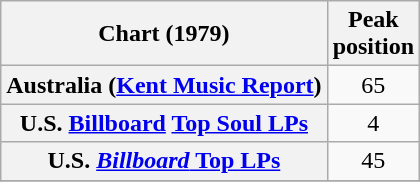<table class="wikitable plainrowheaders" style="text-align:center;">
<tr>
<th>Chart (1979)</th>
<th>Peak<br>position</th>
</tr>
<tr>
<th scope="row">Australia (<a href='#'>Kent Music Report</a>)</th>
<td>65</td>
</tr>
<tr>
<th scope="row">U.S. <a href='#'>Billboard</a> <a href='#'>Top Soul LPs</a></th>
<td>4</td>
</tr>
<tr>
<th scope="row">U.S. <a href='#'><em>Billboard</em> Top LPs</a></th>
<td>45</td>
</tr>
<tr>
</tr>
</table>
